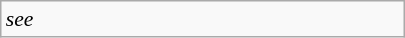<table class="wikitable floatright" style="font-size: 0.9em; width: 270px;">
<tr>
<td><em>see </em></td>
</tr>
</table>
